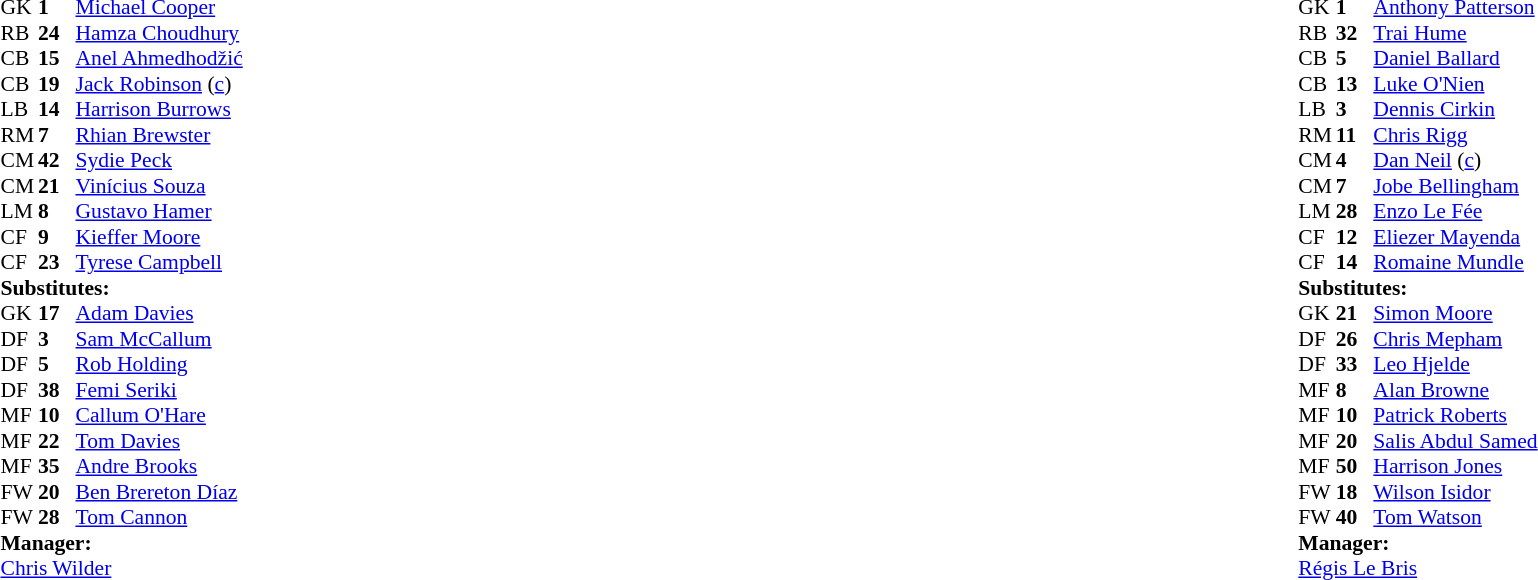<table style="width:100%">
<tr>
<td style="vertical-align:top;width=40%"><br><table cellspacing="0" cellpadding="0" style="font-size:90%;">
<tr>
<th width=25></th>
<th width=25></th>
</tr>
<tr>
<td>GK</td>
<td><strong>1</strong></td>
<td> <a href='#'>Michael Cooper</a></td>
</tr>
<tr>
<td>RB</td>
<td><strong>24</strong></td>
<td> <a href='#'>Hamza Choudhury</a></td>
</tr>
<tr>
<td>CB</td>
<td><strong>15</strong></td>
<td> <a href='#'>Anel Ahmedhodžić</a></td>
<td></td>
<td></td>
</tr>
<tr>
<td>CB</td>
<td><strong>19</strong></td>
<td> <a href='#'>Jack Robinson</a> (<a href='#'>c</a>)</td>
</tr>
<tr>
<td>LB</td>
<td><strong>14</strong></td>
<td> <a href='#'>Harrison Burrows</a></td>
</tr>
<tr>
<td>RM</td>
<td><strong>7</strong></td>
<td> <a href='#'>Rhian Brewster</a></td>
<td></td>
<td></td>
</tr>
<tr>
<td>CM</td>
<td><strong>42</strong></td>
<td> <a href='#'>Sydie Peck</a></td>
<td></td>
<td></td>
</tr>
<tr>
<td>CM</td>
<td><strong>21</strong></td>
<td> <a href='#'>Vinícius Souza</a></td>
</tr>
<tr>
<td>LM</td>
<td><strong>8</strong></td>
<td> <a href='#'>Gustavo Hamer</a></td>
<td></td>
<td></td>
</tr>
<tr>
<td>CF</td>
<td><strong>9</strong></td>
<td> <a href='#'>Kieffer Moore</a></td>
</tr>
<tr>
<td>CF</td>
<td><strong>23</strong></td>
<td> <a href='#'>Tyrese Campbell</a></td>
<td></td>
<td></td>
</tr>
<tr>
<td colspan=4><strong>Substitutes:</strong></td>
</tr>
<tr>
<td>GK</td>
<td><strong>17</strong></td>
<td> <a href='#'>Adam Davies</a></td>
</tr>
<tr>
<td>DF</td>
<td><strong>3</strong></td>
<td> <a href='#'>Sam McCallum</a></td>
</tr>
<tr>
<td>DF</td>
<td><strong>5</strong></td>
<td> <a href='#'>Rob Holding</a></td>
</tr>
<tr>
<td>DF</td>
<td><strong>38</strong></td>
<td> <a href='#'>Femi Seriki</a></td>
<td></td>
<td></td>
</tr>
<tr>
<td>MF</td>
<td><strong>10</strong></td>
<td> <a href='#'>Callum O'Hare</a></td>
<td></td>
<td></td>
</tr>
<tr>
<td>MF</td>
<td><strong>22</strong></td>
<td> <a href='#'>Tom Davies</a></td>
<td></td>
<td></td>
</tr>
<tr>
<td>MF</td>
<td><strong>35</strong></td>
<td> <a href='#'>Andre Brooks</a></td>
<td></td>
<td></td>
</tr>
<tr>
<td>FW</td>
<td><strong>20</strong></td>
<td> <a href='#'>Ben Brereton Díaz</a></td>
<td></td>
<td></td>
<td></td>
</tr>
<tr>
<td>FW</td>
<td><strong>28</strong></td>
<td> <a href='#'>Tom Cannon</a></td>
<td></td>
<td></td>
</tr>
<tr>
<td colspan=4><strong>Manager:</strong></td>
</tr>
<tr>
<td colspan="4"> <a href='#'>Chris Wilder</a></td>
</tr>
</table>
</td>
<td valign="top"></td>
<td valign="top" width="50%"><br><table style="font-size:90%;margin:auto" cellspacing="0" cellpadding="0">
<tr>
<th width=25></th>
<th width=25></th>
</tr>
<tr>
<td>GK</td>
<td><strong>1</strong></td>
<td> <a href='#'>Anthony Patterson</a></td>
</tr>
<tr>
<td>RB</td>
<td><strong>32</strong></td>
<td> <a href='#'>Trai Hume</a></td>
</tr>
<tr>
<td>CB</td>
<td><strong>5</strong></td>
<td> <a href='#'>Daniel Ballard</a></td>
</tr>
<tr>
<td>CB</td>
<td><strong>13</strong></td>
<td> <a href='#'>Luke O'Nien</a></td>
<td></td>
<td></td>
</tr>
<tr>
<td>LB</td>
<td><strong>3</strong></td>
<td> <a href='#'>Dennis Cirkin</a></td>
<td></td>
</tr>
<tr>
<td>RM</td>
<td><strong>11</strong></td>
<td> <a href='#'>Chris Rigg</a></td>
<td></td>
<td></td>
</tr>
<tr>
<td>CM</td>
<td><strong>4</strong></td>
<td> <a href='#'>Dan Neil</a> (<a href='#'>c</a>)</td>
<td></td>
<td></td>
</tr>
<tr>
<td>CM</td>
<td><strong>7</strong></td>
<td> <a href='#'>Jobe Bellingham</a></td>
</tr>
<tr>
<td>LM</td>
<td><strong>28</strong></td>
<td> <a href='#'>Enzo Le Fée</a></td>
</tr>
<tr>
<td>CF</td>
<td><strong>12</strong></td>
<td> <a href='#'>Eliezer Mayenda</a></td>
<td></td>
<td></td>
</tr>
<tr>
<td>CF</td>
<td><strong>14</strong></td>
<td> <a href='#'>Romaine Mundle</a></td>
<td></td>
<td></td>
</tr>
<tr>
<td colspan=4><strong>Substitutes:</strong></td>
</tr>
<tr>
<td>GK</td>
<td><strong>21</strong></td>
<td> <a href='#'>Simon Moore</a></td>
</tr>
<tr>
<td>DF</td>
<td><strong>26</strong></td>
<td> <a href='#'>Chris Mepham</a></td>
<td></td>
<td></td>
</tr>
<tr>
<td>DF</td>
<td><strong>33</strong></td>
<td> <a href='#'>Leo Hjelde</a></td>
<td></td>
<td></td>
</tr>
<tr>
<td>MF</td>
<td><strong>8</strong></td>
<td> <a href='#'>Alan Browne</a></td>
</tr>
<tr>
<td>MF</td>
<td><strong>10</strong></td>
<td> <a href='#'>Patrick Roberts</a></td>
<td></td>
<td></td>
</tr>
<tr>
<td>MF</td>
<td><strong>20</strong></td>
<td> <a href='#'>Salis Abdul Samed</a></td>
</tr>
<tr>
<td>MF</td>
<td><strong>50</strong></td>
<td> <a href='#'>Harrison Jones</a></td>
</tr>
<tr>
<td>FW</td>
<td><strong>18</strong></td>
<td> <a href='#'>Wilson Isidor</a></td>
<td></td>
<td></td>
</tr>
<tr>
<td>FW</td>
<td><strong>40</strong></td>
<td> <a href='#'>Tom Watson</a></td>
<td></td>
<td></td>
</tr>
<tr>
<td colspan=4><strong>Manager:</strong></td>
</tr>
<tr>
<td colspan="4"> <a href='#'>Régis Le Bris</a></td>
</tr>
</table>
</td>
</tr>
</table>
